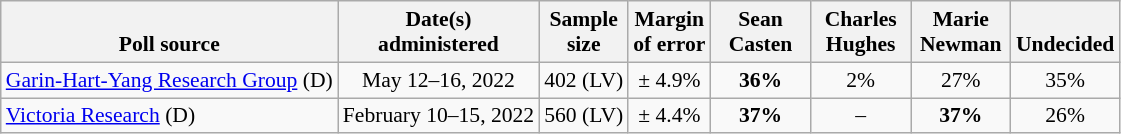<table class="wikitable" style="font-size:90%;text-align:center;">
<tr valign=bottom>
<th>Poll source</th>
<th>Date(s)<br>administered</th>
<th>Sample<br>size</th>
<th>Margin<br>of error</th>
<th style="width:60px;">Sean<br>Casten</th>
<th style="width:60px;">Charles<br>Hughes</th>
<th style="width:60px;">Marie<br>Newman</th>
<th>Undecided</th>
</tr>
<tr>
<td style="text-align:left;"><a href='#'>Garin-Hart-Yang Research Group</a> (D)</td>
<td>May 12–16, 2022</td>
<td>402 (LV)</td>
<td>± 4.9%</td>
<td><strong>36%</strong></td>
<td>2%</td>
<td>27%</td>
<td>35%</td>
</tr>
<tr>
<td style="text-align:left;"><a href='#'>Victoria Research</a> (D)</td>
<td>February 10–15, 2022</td>
<td>560 (LV)</td>
<td>± 4.4%</td>
<td><strong>37%</strong></td>
<td>–</td>
<td><strong>37%</strong></td>
<td>26%</td>
</tr>
</table>
